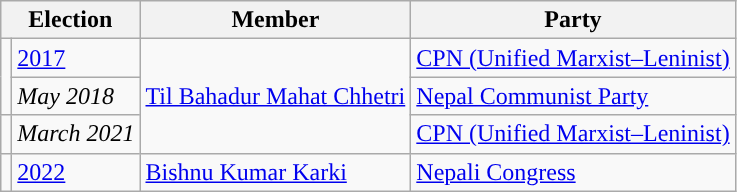<table class="wikitable">
<tr>
<th colspan="2">Election</th>
<th>Member</th>
<th>Party</th>
</tr>
<tr>
<td rowspan="2" style="background-color:"></td>
<td><a href='#'>2017</a></td>
<td rowspan="3"><a href='#'>Til Bahadur Mahat Chhetri</a></td>
<td><a href='#'>CPN (Unified Marxist–Leninist)</a></td>
</tr>
<tr>
<td><em>May 2018</em></td>
<td><a href='#'>Nepal Communist Party</a></td>
</tr>
<tr>
<td></td>
<td><em>March 2021</em></td>
<td><a href='#'>CPN (Unified Marxist–Leninist)</a></td>
</tr>
<tr>
<td></td>
<td><a href='#'>2022</a></td>
<td><a href='#'>Bishnu Kumar Karki</a></td>
<td><a href='#'>Nepali Congress</a></td>
</tr>
</table>
